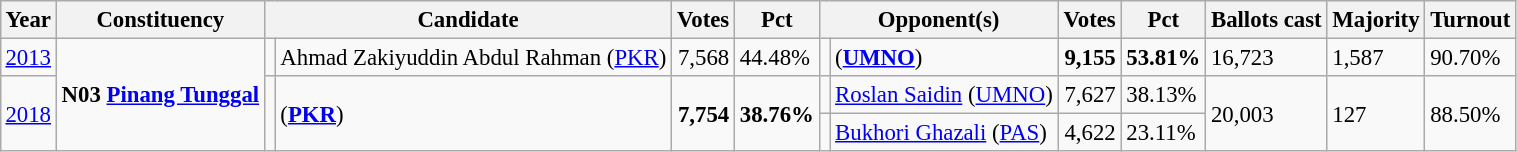<table class="wikitable" style="margin:0.5em ; font-size:95%">
<tr>
<th>Year</th>
<th>Constituency</th>
<th colspan=2>Candidate</th>
<th>Votes</th>
<th>Pct</th>
<th colspan=2>Opponent(s)</th>
<th>Votes</th>
<th>Pct</th>
<th>Ballots cast</th>
<th>Majority</th>
<th>Turnout</th>
</tr>
<tr>
<td><a href='#'>2013</a></td>
<td rowspan="3"><strong>N03 <a href='#'>Pinang Tunggal</a></strong></td>
<td></td>
<td>Ahmad Zakiyuddin Abdul Rahman (<a href='#'>PKR</a>)</td>
<td align=right>7,568</td>
<td>44.48%</td>
<td></td>
<td> (<a href='#'><strong>UMNO</strong></a>)</td>
<td align=right><strong>9,155</strong></td>
<td><strong>53.81%</strong></td>
<td>16,723</td>
<td>1,587</td>
<td>90.70%</td>
</tr>
<tr>
<td rowspan="2"><a href='#'>2018</a></td>
<td rowspan="2" ></td>
<td rowspan="2"> (<a href='#'><strong>PKR</strong></a>)</td>
<td rowspan="2" align="right"><strong>7,754</strong></td>
<td rowspan="2"><strong>38.76%</strong></td>
<td></td>
<td><a href='#'>Roslan Saidin</a> (<a href='#'>UMNO</a>)</td>
<td align=right>7,627</td>
<td>38.13%</td>
<td rowspan="2">20,003</td>
<td rowspan="2">127</td>
<td rowspan="2">88.50%</td>
</tr>
<tr>
<td></td>
<td><a href='#'>Bukhori Ghazali</a> (<a href='#'>PAS</a>)</td>
<td align=right>4,622</td>
<td>23.11%</td>
</tr>
</table>
